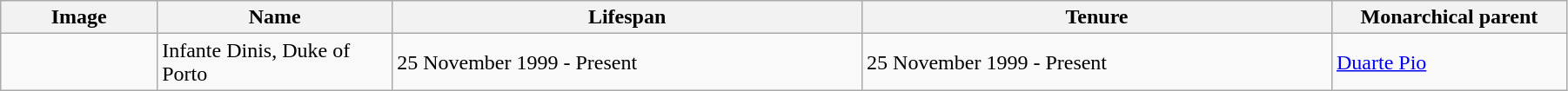<table class="wikitable" width="95%">
<tr>
<th width="10%">Image</th>
<th width="15%">Name</th>
<th width="30%">Lifespan</th>
<th width="30%">Tenure</th>
<th width="15%">Monarchical parent</th>
</tr>
<tr>
<td></td>
<td>Infante Dinis, Duke of Porto</td>
<td>25 November 1999 - Present</td>
<td>25 November 1999 - Present</td>
<td><a href='#'>Duarte Pio</a></td>
</tr>
</table>
